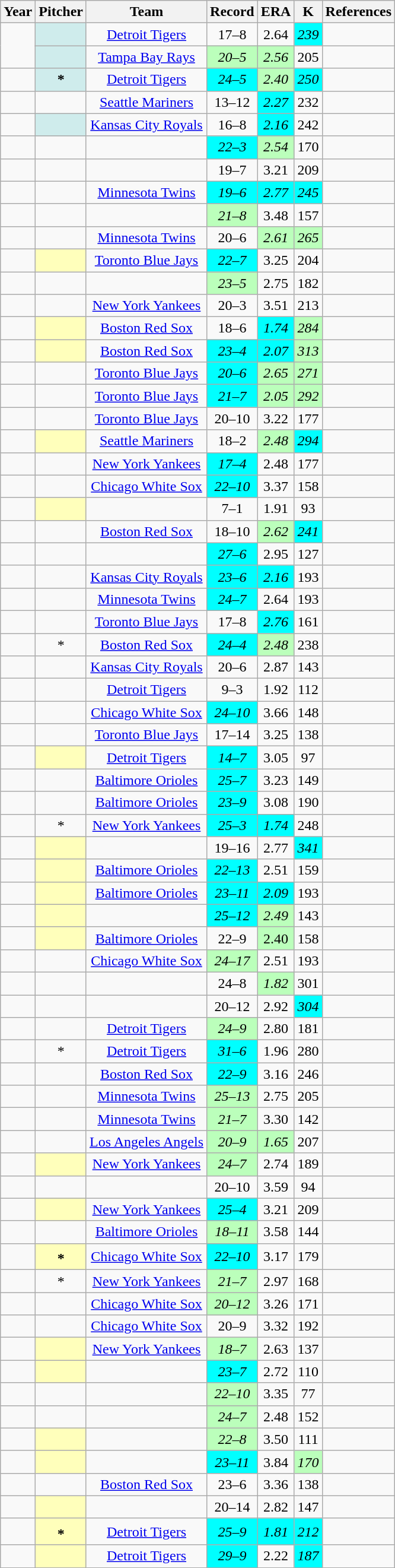<table class="wikitable sortable plainrowheaders" style="text-align:center">
<tr>
<th scope="col">Year</th>
<th scope="col">Pitcher</th>
<th scope="col">Team</th>
<th scope="col" data-sort-type="number">Record</th>
<th scope="col">ERA</th>
<th scope="col">K</th>
<th class="unsortable">References</th>
</tr>
<tr>
<td rowspan=2></td>
<th scope="row" style="text-align:center; background:#cfecec;"> </th>
<td><a href='#'>Detroit Tigers</a><br></td>
<td>17–8</td>
<td>2.64</td>
<td style="background:#00ffff;"><em>239</em></td>
<td><br></td>
</tr>
<tr>
<th scope="row" style="text-align:center; background:#cfecec;"></th>
<td><a href='#'>Tampa Bay Rays</a></td>
<td style="background:#bfb;"><em>20–5</em></td>
<td style="background:#bfb;"><em>2.56</em></td>
<td>205</td>
<td></td>
</tr>
<tr>
<td></td>
<th scope="row" style="text-align:center; background:#cfecec;">* </th>
<td><a href='#'>Detroit Tigers</a></td>
<td style="background:#00ffff;"><em>24–5</em></td>
<td style="background:#bfb;"><em>2.40</em></td>
<td style="background:#00ffff;"><em>250</em></td>
<td></td>
</tr>
<tr>
<td></td>
<td> </td>
<td><a href='#'>Seattle Mariners</a></td>
<td>13–12</td>
<td style="background:#00ffff;"><em>2.27</em></td>
<td>232</td>
<td></td>
</tr>
<tr>
<td></td>
<th scope="row" style="text-align:center; background:#cfecec;"> </th>
<td><a href='#'>Kansas City Royals</a></td>
<td>16–8</td>
<td style="background:#00ffff;"><em>2.16</em></td>
<td>242</td>
<td></td>
</tr>
<tr>
<td></td>
<td></td>
<td></td>
<td style="background:#00ffff;"><em>22–3</em></td>
<td style="background:#bfb;"><em>2.54</em></td>
<td>170</td>
<td></td>
</tr>
<tr>
<td></td>
<td> </td>
<td></td>
<td>19–7</td>
<td>3.21</td>
<td>209</td>
<td></td>
</tr>
<tr>
<td></td>
<td> </td>
<td><a href='#'>Minnesota Twins</a></td>
<td style="background:#00ffff;"><em>19–6</em></td>
<td style="background:#00ffff;"><em>2.77</em></td>
<td style="background:#00ffff;"><em>245</em></td>
<td></td>
</tr>
<tr>
<td></td>
<td></td>
<td></td>
<td style="background:#bfb;"><em>21–8</em></td>
<td>3.48</td>
<td>157</td>
<td></td>
</tr>
<tr>
<td></td>
<td> </td>
<td><a href='#'>Minnesota Twins</a></td>
<td>20–6</td>
<td style="background:#bfb;"><em>2.61</em></td>
<td style="background:#bfb;"><em>265</em></td>
<td></td>
</tr>
<tr>
<td></td>
<th scope="row" style="text-align:center; background-color: #ffffbb"> <sup></sup> </th>
<td><a href='#'>Toronto Blue Jays</a></td>
<td style="background:#00ffff;"><em>22–7</em></td>
<td>3.25</td>
<td>204</td>
<td></td>
</tr>
<tr>
<td></td>
<td></td>
<td></td>
<td style="background:#bfb;"><em>23–5</em></td>
<td>2.75</td>
<td>182</td>
<td></td>
</tr>
<tr>
<td></td>
<td> </td>
<td><a href='#'>New York Yankees</a></td>
<td>20–3</td>
<td>3.51</td>
<td>213</td>
<td></td>
</tr>
<tr>
<td></td>
<th scope="row" style="text-align:center; background-color: #ffffbb"> <sup></sup> </th>
<td><a href='#'>Boston Red Sox</a></td>
<td>18–6</td>
<td style="background:#00ffff;"><em>1.74</em></td>
<td style="background:#bfb;"><em>284</em></td>
<td></td>
</tr>
<tr>
<td></td>
<th scope="row" style="text-align:center; background-color: #ffffbb"> <sup></sup> </th>
<td><a href='#'>Boston Red Sox</a></td>
<td style="background:#00ffff;"><em>23–4</em></td>
<td style="background:#00ffff;"><em>2.07</em></td>
<td style="background:#bfb;"><em>313</em></td>
<td></td>
</tr>
<tr>
<td></td>
<td> </td>
<td><a href='#'>Toronto Blue Jays</a></td>
<td style="background:#00ffff;"><em>20–6</em></td>
<td style="background:#bfb;"><em>2.65</em></td>
<td style="background:#bfb;"><em>271</em></td>
<td></td>
</tr>
<tr>
<td></td>
<td> </td>
<td><a href='#'>Toronto Blue Jays</a></td>
<td style="background:#00ffff;"><em>21–7</em></td>
<td style="background:#bfb;"><em>2.05</em></td>
<td style="background:#bfb;"><em>292</em></td>
<td></td>
</tr>
<tr>
<td></td>
<td></td>
<td><a href='#'>Toronto Blue Jays</a></td>
<td>20–10</td>
<td>3.22</td>
<td>177</td>
<td></td>
</tr>
<tr>
<td></td>
<th scope="row" style="text-align:center; background-color: #ffffbb"> <sup></sup></th>
<td><a href='#'>Seattle Mariners</a></td>
<td>18–2</td>
<td style="background:#bfb;"><em>2.48</em></td>
<td style="background:#00ffff;"><em>294</em></td>
<td></td>
</tr>
<tr>
<td></td>
<td> </td>
<td><a href='#'>New York Yankees</a></td>
<td style="background:#00ffff;"><em>17–4</em></td>
<td>2.48</td>
<td>177</td>
<td></td>
</tr>
<tr>
<td></td>
<td></td>
<td><a href='#'>Chicago White Sox</a></td>
<td style="background:#00ffff;"><em>22–10</em></td>
<td>3.37</td>
<td>158</td>
<td></td>
</tr>
<tr>
<td></td>
<th scope="row" style="text-align:center; background:#ffb;"> <sup></sup></th>
<td></td>
<td>7–1</td>
<td>1.91</td>
<td>93</td>
<td></td>
</tr>
<tr>
<td></td>
<td> </td>
<td><a href='#'>Boston Red Sox</a></td>
<td>18–10</td>
<td style="background:#bfb;"><em>2.62</em></td>
<td style="background:#00ffff;"><em>241</em></td>
<td></td>
</tr>
<tr>
<td></td>
<td></td>
<td></td>
<td style="background:#00ffff;"><em>27–6</em></td>
<td>2.95</td>
<td>127</td>
<td></td>
</tr>
<tr>
<td></td>
<td> </td>
<td><a href='#'>Kansas City Royals</a></td>
<td style="background:#00ffff;"><em>23–6</em></td>
<td style="background:#00ffff;"><em>2.16</em></td>
<td>193</td>
<td></td>
</tr>
<tr>
<td></td>
<td></td>
<td><a href='#'>Minnesota Twins</a></td>
<td style="background:#00ffff;"><em>24–7</em></td>
<td>2.64</td>
<td>193</td>
<td></td>
</tr>
<tr>
<td></td>
<td> </td>
<td><a href='#'>Toronto Blue Jays</a></td>
<td>17–8</td>
<td style="background:#00ffff;"><em>2.76</em></td>
<td>161</td>
<td></td>
</tr>
<tr>
<td></td>
<td>* </td>
<td><a href='#'>Boston Red Sox</a></td>
<td style="background:#00ffff;"><em>24–4</em></td>
<td style="background:#bfb;"><em>2.48</em></td>
<td>238</td>
<td></td>
</tr>
<tr>
<td></td>
<td> </td>
<td><a href='#'>Kansas City Royals</a></td>
<td>20–6</td>
<td>2.87</td>
<td>143</td>
<td></td>
</tr>
<tr>
<td></td>
<td></td>
<td><a href='#'>Detroit Tigers</a></td>
<td>9–3</td>
<td>1.92</td>
<td>112</td>
<td></td>
</tr>
<tr>
<td></td>
<td></td>
<td><a href='#'>Chicago White Sox</a></td>
<td style="background:#00ffff;"><em>24–10</em></td>
<td>3.66</td>
<td>148</td>
<td></td>
</tr>
<tr>
<td></td>
<td></td>
<td><a href='#'>Toronto Blue Jays</a></td>
<td>17–14</td>
<td>3.25</td>
<td>138</td>
<td></td>
</tr>
<tr>
<td></td>
<th scope="row" style="text-align:center; background-color: #ffffbb"> <sup></sup></th>
<td><a href='#'>Detroit Tigers</a></td>
<td style="background:#00ffff;"><em>14–7</em></td>
<td>3.05</td>
<td>97</td>
<td></td>
</tr>
<tr>
<td></td>
<td></td>
<td><a href='#'>Baltimore Orioles</a></td>
<td style="background:#00ffff;"><em>25–7</em></td>
<td>3.23</td>
<td>149</td>
<td></td>
</tr>
<tr>
<td></td>
<td></td>
<td><a href='#'>Baltimore Orioles</a></td>
<td style="background:#00ffff;"><em>23–9</em></td>
<td>3.08</td>
<td>190</td>
<td></td>
</tr>
<tr>
<td></td>
<td>*</td>
<td><a href='#'>New York Yankees</a></td>
<td style="background:#00ffff;"><em>25–3</em></td>
<td style="background:#00ffff;"><em>1.74</em></td>
<td>248</td>
<td></td>
</tr>
<tr>
<td></td>
<th scope="row" style="text-align:center; background:#ffb;"> <sup></sup></th>
<td></td>
<td>19–16</td>
<td>2.77</td>
<td style="background:#00ffff;"><em>341</em></td>
<td></td>
</tr>
<tr>
<td></td>
<th scope="row" style="text-align:center; background:#ffb;"> <sup></sup></th>
<td><a href='#'>Baltimore Orioles</a></td>
<td style="background:#00ffff;"><em>22–13</em></td>
<td>2.51</td>
<td>159</td>
<td></td>
</tr>
<tr>
<td></td>
<th scope="row" style="text-align:center; background:#ffb;"> <sup></sup> </th>
<td><a href='#'>Baltimore Orioles</a></td>
<td style="background:#00ffff;"><em>23–11</em></td>
<td style="background:#00ffff;"><em>2.09</em></td>
<td>193</td>
<td></td>
</tr>
<tr>
<td></td>
<th scope="row" style="text-align:center; background:#ffb;"> <sup></sup></th>
<td></td>
<td style="background:#00ffff;"><em>25–12</em></td>
<td style="background:#bfb;"><em>2.49</em></td>
<td>143</td>
<td></td>
</tr>
<tr>
<td></td>
<th scope="row" style="text-align:center; background:#ffb;"> <sup></sup></th>
<td><a href='#'>Baltimore Orioles</a></td>
<td>22–9</td>
<td style="background:#bfb;">2.40</td>
<td>158</td>
<td></td>
</tr>
<tr>
<td></td>
<td></td>
<td><a href='#'>Chicago White Sox</a></td>
<td style="background:#bfb;"><em>24–17</em></td>
<td>2.51</td>
<td>193</td>
<td></td>
</tr>
<tr>
<td></td>
<td> </td>
<td></td>
<td>24–8</td>
<td style="background:#bfb;"><em>1.82</em></td>
<td>301</td>
<td></td>
</tr>
<tr>
<td></td>
<td></td>
<td></td>
<td>20–12</td>
<td>2.92</td>
<td style="background:#00ffff;"><em>304</em></td>
<td></td>
</tr>
<tr>
<td></td>
<td> </td>
<td><a href='#'>Detroit Tigers</a></td>
<td style="background:#bfb;"><em>24–9</em></td>
<td>2.80</td>
<td>181</td>
<td></td>
</tr>
<tr>
<td></td>
<td>* </td>
<td><a href='#'>Detroit Tigers</a></td>
<td style="background:#00ffff;"><em>31–6</em></td>
<td>1.96</td>
<td>280</td>
<td></td>
</tr>
<tr>
<td></td>
<td></td>
<td><a href='#'>Boston Red Sox</a></td>
<td style="background:#00ffff;"><em>22–9</em></td>
<td>3.16</td>
<td>246</td>
<td></td>
</tr>
<tr>
<td></td>
<td></td>
<td><a href='#'>Minnesota Twins</a></td>
<td style="background:#bfb;"><em>25–13</em></td>
<td>2.75</td>
<td>205</td>
<td></td>
</tr>
<tr>
<td></td>
<td></td>
<td><a href='#'>Minnesota Twins</a></td>
<td style="background:#bfb;"><em>21–7</em></td>
<td>3.30</td>
<td>142</td>
<td></td>
</tr>
<tr>
<td></td>
<td></td>
<td><a href='#'>Los Angeles Angels</a></td>
<td style="background:#bfb;"><em>20–9</em></td>
<td style="background:#bfb;"><em>1.65</em></td>
<td>207</td>
<td></td>
</tr>
<tr>
<td></td>
<th scope="row" style="text-align:center; background:#ffb;"> <sup></sup></th>
<td><a href='#'>New York Yankees</a></td>
<td style="background:#bfb;"><em>24–7</em></td>
<td>2.74</td>
<td>189</td>
<td></td>
</tr>
<tr>
<td></td>
<td></td>
<td></td>
<td>20–10</td>
<td>3.59</td>
<td>94</td>
<td></td>
</tr>
<tr>
<td></td>
<th scope="row" style="text-align:center; background:#ffb;"> <sup></sup></th>
<td><a href='#'>New York Yankees</a></td>
<td style="background:#00ffff;"><em>25–4</em></td>
<td>3.21</td>
<td>209</td>
<td></td>
</tr>
<tr>
<td></td>
<td></td>
<td><a href='#'>Baltimore Orioles</a></td>
<td style="background:#bfb;"><em>18–11</em></td>
<td>3.58</td>
<td>144</td>
<td></td>
</tr>
<tr>
<td></td>
<th scope="row" style="text-align:center; background:#ffb;">* <sup></sup></th>
<td><a href='#'>Chicago White Sox</a></td>
<td style="background:#00ffff;"><em>22–10</em></td>
<td>3.17</td>
<td>179</td>
<td></td>
</tr>
<tr>
<td></td>
<td>*</td>
<td><a href='#'>New York Yankees</a></td>
<td style="background:#bfb;"><em>21–7</em></td>
<td>2.97</td>
<td>168</td>
<td></td>
</tr>
<tr>
<td></td>
<td> </td>
<td><a href='#'>Chicago White Sox</a></td>
<td style="background:#bfb;"><em>20–12</em></td>
<td>3.26</td>
<td>171</td>
<td></td>
</tr>
<tr>
<td></td>
<td> </td>
<td><a href='#'>Chicago White Sox</a></td>
<td>20–9</td>
<td>3.32</td>
<td>192</td>
<td></td>
</tr>
<tr>
<td></td>
<th scope="row" style="text-align:center; background:#ffb;"> <sup></sup></th>
<td><a href='#'>New York Yankees</a></td>
<td style="background:#bfb;"><em>18–7</em></td>
<td>2.63</td>
<td>137</td>
<td></td>
</tr>
<tr>
<td></td>
<th scope="row" style="text-align:center; background:#ffb;"> <sup></sup></th>
<td></td>
<td style="background:#00ffff;"><em>23–7</em></td>
<td>2.72</td>
<td>110</td>
<td></td>
</tr>
<tr>
<td></td>
<td></td>
<td></td>
<td style="background:#bfb;"><em>22–10</em></td>
<td>3.35</td>
<td>77</td>
<td></td>
</tr>
<tr>
<td></td>
<td></td>
<td></td>
<td style="background:#bfb;"><em>24–7</em></td>
<td>2.48</td>
<td>152</td>
<td></td>
</tr>
<tr>
<td></td>
<th scope="row" style="text-align:center; background:#ffb;"> <sup></sup></th>
<td></td>
<td style="background:#bfb;"><em>22–8</em></td>
<td>3.50</td>
<td>111</td>
<td></td>
</tr>
<tr>
<td></td>
<th scope="row" style="text-align:center; background:#ffb;"> <sup></sup></th>
<td></td>
<td style="background:#00ffff;"><em>23–11</em></td>
<td>3.84</td>
<td style="background:#bfb;"><em>170</em></td>
<td></td>
</tr>
<tr>
<td></td>
<td></td>
<td><a href='#'>Boston Red Sox</a></td>
<td>23–6</td>
<td>3.36</td>
<td>138</td>
<td></td>
</tr>
<tr>
<td></td>
<th scope="row" style="text-align:center; background:#ffb;"> <sup></sup></th>
<td></td>
<td>20–14</td>
<td>2.82</td>
<td>147</td>
<td></td>
</tr>
<tr>
<td></td>
<th scope="row" style="text-align:center; background:#ffb;">* <sup></sup></th>
<td><a href='#'>Detroit Tigers</a></td>
<td style="background:#00ffff;"><em>25–9</em></td>
<td style="background:#00ffff;"><em>1.81</em></td>
<td style="background:#00ffff;"><em>212</em></td>
<td></td>
</tr>
<tr>
<td></td>
<th scope="row" style="text-align:center; background:#ffb;"> <sup></sup></th>
<td><a href='#'>Detroit Tigers</a></td>
<td style="background:#00ffff;"><em>29–9</em></td>
<td>2.22</td>
<td style="background:#00ffff;"><em>187</em></td>
<td></td>
</tr>
</table>
